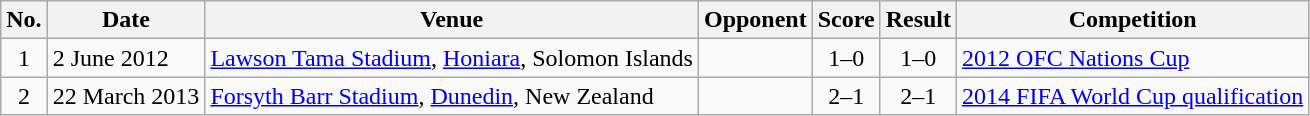<table class="wikitable sortable">
<tr>
<th scope="col">No.</th>
<th scope="col" data-sort-type="date">Date</th>
<th scope="col">Venue</th>
<th scope="col">Opponent</th>
<th scope="col">Score</th>
<th scope="col">Result</th>
<th scope="col">Competition</th>
</tr>
<tr>
<td style="text-align:center">1</td>
<td>2 June 2012</td>
<td><a href='#'>Lawson Tama Stadium</a>, <a href='#'>Honiara</a>, Solomon Islands</td>
<td></td>
<td style="text-align:center">1–0</td>
<td style="text-align:center">1–0</td>
<td><a href='#'>2012 OFC Nations Cup</a></td>
</tr>
<tr>
<td style="text-align:center">2</td>
<td>22 March 2013</td>
<td><a href='#'>Forsyth Barr Stadium</a>, <a href='#'>Dunedin</a>, New Zealand</td>
<td></td>
<td style="text-align:center">2–1</td>
<td style="text-align:center">2–1</td>
<td><a href='#'>2014 FIFA World Cup qualification</a></td>
</tr>
</table>
